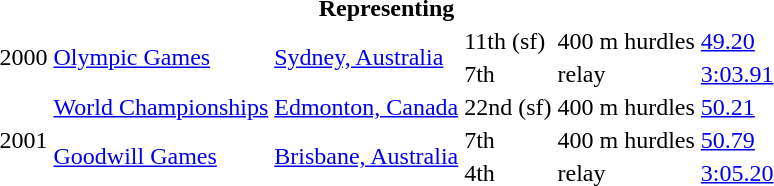<table>
<tr>
<th colspan="6">Representing </th>
</tr>
<tr>
<td rowspan=2>2000</td>
<td rowspan=2><a href='#'>Olympic Games</a></td>
<td rowspan=2><a href='#'>Sydney, Australia</a></td>
<td>11th (sf)</td>
<td>400 m hurdles</td>
<td><a href='#'>49.20</a></td>
</tr>
<tr>
<td>7th</td>
<td> relay</td>
<td><a href='#'>3:03.91</a></td>
</tr>
<tr>
<td rowspan=3>2001</td>
<td><a href='#'>World Championships</a></td>
<td><a href='#'>Edmonton, Canada</a></td>
<td>22nd (sf)</td>
<td>400 m hurdles</td>
<td><a href='#'>50.21</a></td>
</tr>
<tr>
<td rowspan=2><a href='#'>Goodwill Games</a></td>
<td rowspan=2><a href='#'>Brisbane, Australia</a></td>
<td>7th</td>
<td>400 m hurdles</td>
<td><a href='#'>50.79</a></td>
</tr>
<tr>
<td>4th</td>
<td> relay</td>
<td><a href='#'>3:05.20</a></td>
</tr>
</table>
